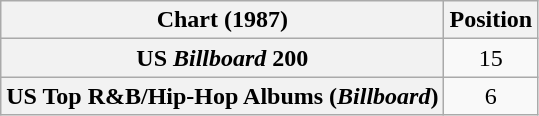<table class="wikitable sortable plainrowheaders" style="text-align:center">
<tr>
<th scope="col">Chart (1987)</th>
<th scope="col">Position</th>
</tr>
<tr>
<th scope="row">US <em>Billboard</em> 200</th>
<td>15</td>
</tr>
<tr>
<th scope="row">US Top R&B/Hip-Hop Albums (<em>Billboard</em>)</th>
<td>6</td>
</tr>
</table>
